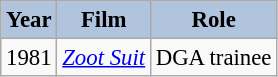<table class="wikitable" style="font-size:95%;">
<tr>
<th style="background:#B0C4DE;">Year</th>
<th style="background:#B0C4DE;">Film</th>
<th style="background:#B0C4DE;">Role</th>
</tr>
<tr>
<td>1981</td>
<td><em><a href='#'>Zoot Suit</a></em></td>
<td>DGA trainee</td>
</tr>
</table>
